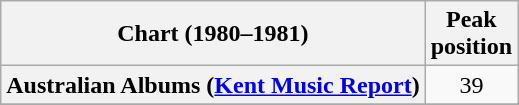<table class="wikitable sortable plainrowheaders" style="text-align:center">
<tr>
<th scope="col">Chart (1980–1981)</th>
<th scope="col">Peak<br>position</th>
</tr>
<tr>
<th scope="row">Australian Albums (<a href='#'>Kent Music Report</a>)</th>
<td>39</td>
</tr>
<tr>
</tr>
<tr>
</tr>
<tr>
</tr>
</table>
